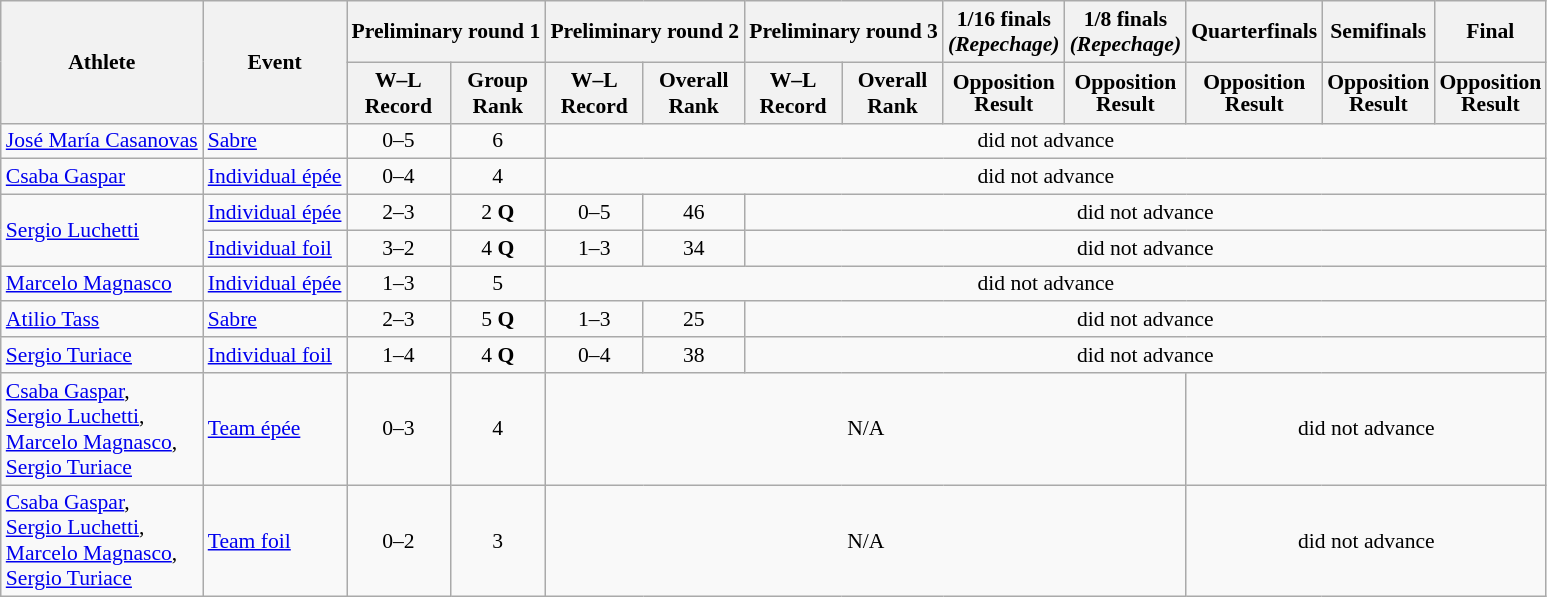<table class="wikitable" style="font-size:90%;">
<tr>
<th rowspan="2">Athlete</th>
<th rowspan="2">Event</th>
<th colspan="2">Preliminary round 1</th>
<th colspan="2">Preliminary round 2</th>
<th colspan="2">Preliminary round 3</th>
<th>1/16 finals<br><em>(Repechage)</em></th>
<th>1/8 finals<br><em>(Repechage)</em></th>
<th>Quarterfinals</th>
<th>Semifinals</th>
<th>Final</th>
</tr>
<tr>
<th>W–L<br>Record</th>
<th>Group<br>Rank</th>
<th>W–L<br>Record</th>
<th>Overall<br>Rank</th>
<th>W–L<br>Record</th>
<th>Overall<br>Rank</th>
<th style="line-height:1em">Opposition<br>Result</th>
<th style="line-height:1em">Opposition<br>Result</th>
<th style="line-height:1em">Opposition<br>Result</th>
<th style="line-height:1em">Opposition<br>Result</th>
<th style="line-height:1em">Opposition<br>Result</th>
</tr>
<tr>
<td><a href='#'>José María Casanovas</a></td>
<td><a href='#'>Sabre</a></td>
<td align=center>0–5</td>
<td align=center>6</td>
<td align="center" colspan="9">did not advance</td>
</tr>
<tr>
<td><a href='#'>Csaba Gaspar</a></td>
<td><a href='#'>Individual épée</a></td>
<td align=center>0–4</td>
<td align=center>4</td>
<td align="center" colspan="9">did not advance</td>
</tr>
<tr>
<td rowspan=2><a href='#'>Sergio Luchetti</a></td>
<td><a href='#'>Individual épée</a></td>
<td align=center>2–3</td>
<td align=center>2 <strong>Q</strong></td>
<td align=center>0–5</td>
<td align=center>46</td>
<td align="center" colspan="7">did not advance</td>
</tr>
<tr>
<td><a href='#'>Individual foil</a></td>
<td align=center>3–2</td>
<td align=center>4 <strong>Q</strong></td>
<td align=center>1–3</td>
<td align=center>34</td>
<td align="center" colspan="7">did not advance</td>
</tr>
<tr>
<td><a href='#'>Marcelo Magnasco</a></td>
<td><a href='#'>Individual épée</a></td>
<td align=center>1–3</td>
<td align=center>5</td>
<td align="center" colspan="9">did not advance</td>
</tr>
<tr>
<td><a href='#'>Atilio Tass</a></td>
<td><a href='#'>Sabre</a></td>
<td align=center>2–3</td>
<td align=center>5 <strong>Q</strong></td>
<td align=center>1–3</td>
<td align=center>25</td>
<td align="center" colspan="7">did not advance</td>
</tr>
<tr>
<td><a href='#'>Sergio Turiace</a></td>
<td><a href='#'>Individual foil</a></td>
<td align=center>1–4</td>
<td align=center>4 <strong>Q</strong></td>
<td align=center>0–4</td>
<td align=center>38</td>
<td align="center" colspan="7">did not advance</td>
</tr>
<tr>
<td><a href='#'>Csaba Gaspar</a>,<br><a href='#'>Sergio Luchetti</a>,<br><a href='#'>Marcelo Magnasco</a>,<br><a href='#'>Sergio Turiace</a></td>
<td><a href='#'>Team épée</a></td>
<td align=center>0–3</td>
<td align=center>4</td>
<td align="center" colspan="6">N/A</td>
<td align="center" colspan="3">did not advance</td>
</tr>
<tr>
<td><a href='#'>Csaba Gaspar</a>,<br><a href='#'>Sergio Luchetti</a>,<br><a href='#'>Marcelo Magnasco</a>,<br><a href='#'>Sergio Turiace</a></td>
<td><a href='#'>Team foil</a></td>
<td align=center>0–2</td>
<td align=center>3</td>
<td align="center" colspan="6">N/A</td>
<td align="center" colspan="3">did not advance</td>
</tr>
</table>
